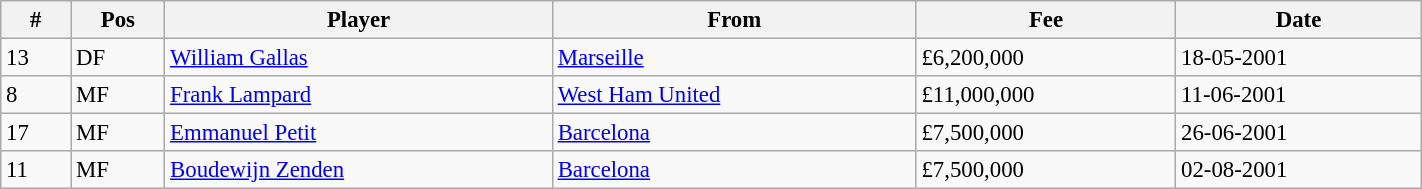<table width=75% class="wikitable" style="text-align:center; font-size:95%; text-align:left">
<tr>
<th>#</th>
<th>Pos</th>
<th>Player</th>
<th>From</th>
<th>Fee</th>
<th>Date</th>
</tr>
<tr --->
<td>13</td>
<td>DF</td>
<td> <a href='#'>William Gallas</a></td>
<td> <a href='#'>Marseille</a></td>
<td>£6,200,000</td>
<td>18-05-2001</td>
</tr>
<tr --->
<td>8</td>
<td>MF</td>
<td> <a href='#'>Frank Lampard</a></td>
<td> <a href='#'>West Ham United</a></td>
<td>£11,000,000</td>
<td>11-06-2001</td>
</tr>
<tr --->
<td>17</td>
<td>MF</td>
<td> <a href='#'>Emmanuel Petit</a></td>
<td> <a href='#'>Barcelona</a></td>
<td>£7,500,000</td>
<td>26-06-2001</td>
</tr>
<tr --->
<td>11</td>
<td>MF</td>
<td> <a href='#'>Boudewijn Zenden</a></td>
<td> <a href='#'>Barcelona</a></td>
<td>£7,500,000</td>
<td>02-08-2001</td>
</tr>
</table>
